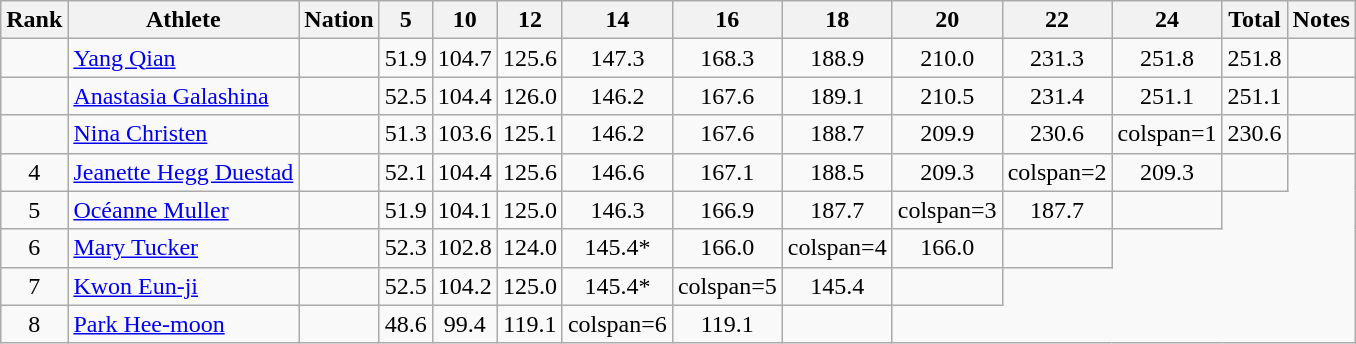<table class="wikitable sortable" style="text-align:center">
<tr>
<th>Rank</th>
<th>Athlete</th>
<th>Nation</th>
<th class="sortable">5</th>
<th class="sortable">10</th>
<th class="sortable">12</th>
<th class="sortable">14</th>
<th class="sortable">16</th>
<th class="sortable">18</th>
<th class="sortable">20</th>
<th class="sortable">22</th>
<th class="sortable">24</th>
<th>Total</th>
<th class="unsortable">Notes</th>
</tr>
<tr>
<td></td>
<td align=left><a href='#'>Yang Qian</a></td>
<td align=left></td>
<td>51.9</td>
<td>104.7</td>
<td>125.6</td>
<td>147.3</td>
<td>168.3</td>
<td>188.9</td>
<td>210.0</td>
<td>231.3</td>
<td>251.8</td>
<td>251.8</td>
<td></td>
</tr>
<tr>
<td></td>
<td align=left><a href='#'>Anastasia Galashina</a></td>
<td align=left></td>
<td>52.5</td>
<td>104.4</td>
<td>126.0</td>
<td>146.2</td>
<td>167.6</td>
<td>189.1</td>
<td>210.5</td>
<td>231.4</td>
<td>251.1</td>
<td>251.1</td>
<td></td>
</tr>
<tr>
<td></td>
<td align=left><a href='#'>Nina Christen</a></td>
<td align=left></td>
<td>51.3</td>
<td>103.6</td>
<td>125.1</td>
<td>146.2</td>
<td>167.6</td>
<td>188.7</td>
<td>209.9</td>
<td>230.6</td>
<td>colspan=1 </td>
<td>230.6</td>
<td></td>
</tr>
<tr>
<td>4</td>
<td align=left><a href='#'>Jeanette Hegg Duestad</a></td>
<td align=left></td>
<td>52.1</td>
<td>104.4</td>
<td>125.6</td>
<td>146.6</td>
<td>167.1</td>
<td>188.5</td>
<td>209.3</td>
<td>colspan=2 </td>
<td>209.3</td>
<td></td>
</tr>
<tr>
<td>5</td>
<td align=left><a href='#'>Océanne Muller</a></td>
<td align=left></td>
<td>51.9</td>
<td>104.1</td>
<td>125.0</td>
<td>146.3</td>
<td>166.9</td>
<td>187.7</td>
<td>colspan=3 </td>
<td>187.7</td>
<td></td>
</tr>
<tr>
<td>6</td>
<td align=left><a href='#'>Mary Tucker</a></td>
<td align=left></td>
<td>52.3</td>
<td>102.8</td>
<td>124.0</td>
<td>145.4*</td>
<td>166.0</td>
<td>colspan=4 </td>
<td>166.0</td>
<td></td>
</tr>
<tr>
<td>7</td>
<td align=left><a href='#'>Kwon Eun-ji</a></td>
<td align=left></td>
<td>52.5</td>
<td>104.2</td>
<td>125.0</td>
<td>145.4*</td>
<td>colspan=5 </td>
<td>145.4</td>
<td></td>
</tr>
<tr>
<td>8</td>
<td align=left><a href='#'>Park Hee-moon</a></td>
<td align=left></td>
<td>48.6</td>
<td>99.4</td>
<td>119.1</td>
<td>colspan=6 </td>
<td>119.1</td>
<td></td>
</tr>
</table>
